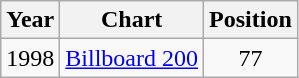<table class="wikitable">
<tr>
<th>Year</th>
<th>Chart</th>
<th>Position</th>
</tr>
<tr>
<td>1998</td>
<td><a href='#'>Billboard 200</a></td>
<td align="center">77</td>
</tr>
</table>
